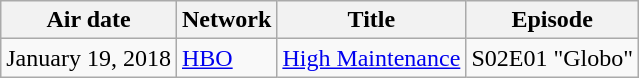<table class="wikitable">
<tr>
<th>Air date</th>
<th>Network</th>
<th>Title</th>
<th>Episode</th>
</tr>
<tr>
<td>January 19, 2018</td>
<td><a href='#'>HBO</a></td>
<td><a href='#'>High Maintenance</a></td>
<td>S02E01 "Globo"</td>
</tr>
</table>
